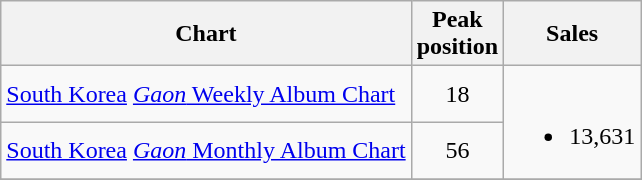<table class="wikitable sortable">
<tr>
<th>Chart</th>
<th>Peak<br>position</th>
<th>Sales</th>
</tr>
<tr>
<td><a href='#'>South Korea</a> <a href='#'><em>Gaon</em> Weekly Album Chart</a></td>
<td align="center">18</td>
<td rowspan="2"><br><ul><li>13,631</li></ul></td>
</tr>
<tr>
<td><a href='#'>South Korea</a> <a href='#'><em>Gaon</em> Monthly Album Chart</a></td>
<td align="center">56</td>
</tr>
<tr>
</tr>
</table>
